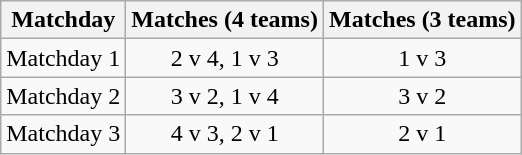<table class="wikitable" style="text-align:center">
<tr>
<th>Matchday</th>
<th>Matches (4 teams)</th>
<th>Matches (3 teams)</th>
</tr>
<tr>
<td>Matchday 1</td>
<td>2 v 4, 1 v 3</td>
<td>1 v 3</td>
</tr>
<tr>
<td>Matchday 2</td>
<td>3 v 2, 1 v 4</td>
<td>3 v 2</td>
</tr>
<tr>
<td>Matchday 3</td>
<td>4 v 3, 2 v 1</td>
<td>2 v 1</td>
</tr>
</table>
